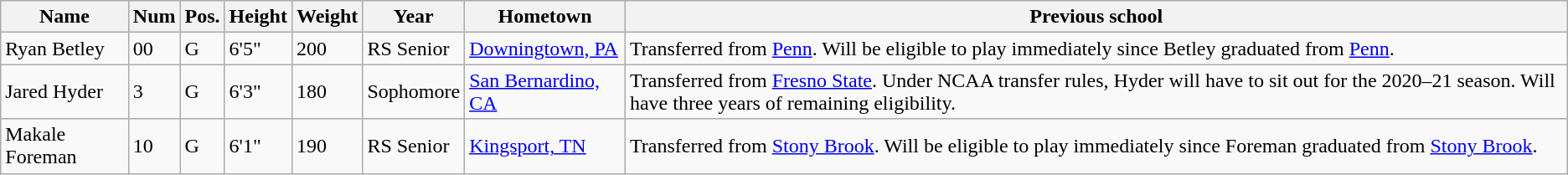<table class="wikitable sortable" border="1">
<tr>
<th>Name</th>
<th>Num</th>
<th>Pos.</th>
<th>Height</th>
<th>Weight</th>
<th>Year</th>
<th>Hometown</th>
<th class="unsortable">Previous school</th>
</tr>
<tr>
<td>Ryan Betley</td>
<td>00</td>
<td>G</td>
<td>6'5"</td>
<td>200</td>
<td>RS Senior</td>
<td><a href='#'>Downingtown, PA</a></td>
<td>Transferred from <a href='#'>Penn</a>. Will be eligible to play immediately since Betley graduated from <a href='#'>Penn</a>.</td>
</tr>
<tr>
<td>Jared Hyder</td>
<td>3</td>
<td>G</td>
<td>6'3"</td>
<td>180</td>
<td>Sophomore</td>
<td><a href='#'>San Bernardino, CA</a></td>
<td>Transferred from <a href='#'>Fresno State</a>. Under NCAA transfer rules, Hyder will have to sit out for the 2020–21 season. Will have three years of remaining eligibility.</td>
</tr>
<tr>
<td>Makale Foreman</td>
<td>10</td>
<td>G</td>
<td>6'1"</td>
<td>190</td>
<td>RS Senior</td>
<td><a href='#'>Kingsport, TN</a></td>
<td>Transferred from <a href='#'>Stony Brook</a>. Will be eligible to play immediately since Foreman graduated from <a href='#'>Stony Brook</a>.</td>
</tr>
</table>
